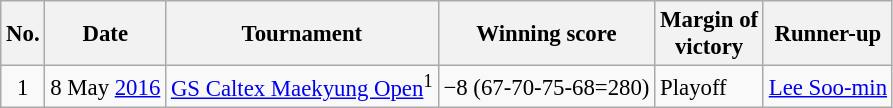<table class="wikitable" style="font-size:95%;">
<tr>
<th>No.</th>
<th>Date</th>
<th>Tournament</th>
<th>Winning score</th>
<th>Margin of<br>victory</th>
<th>Runner-up</th>
</tr>
<tr>
<td align=center>1</td>
<td align=right>8 May <a href='#'>2016</a></td>
<td><a href='#'>GS Caltex Maekyung Open</a><sup>1</sup></td>
<td>−8 (67-70-75-68=280)</td>
<td>Playoff</td>
<td> <a href='#'>Lee Soo-min</a></td>
</tr>
</table>
